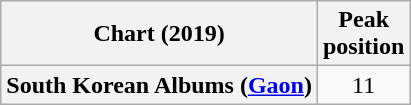<table class="wikitable plainrowheaders" style="text-align:center">
<tr>
<th scope="col">Chart (2019)</th>
<th scope="col">Peak<br>position</th>
</tr>
<tr>
<th scope="row">South Korean Albums (<a href='#'>Gaon</a>)</th>
<td>11</td>
</tr>
</table>
